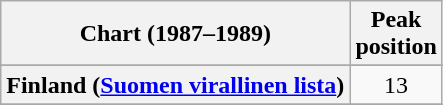<table class="wikitable sortable plainrowheaders" style="text-align:center">
<tr>
<th>Chart (1987–1989)</th>
<th>Peak<br>position</th>
</tr>
<tr>
</tr>
<tr>
<th scope="row">Finland (<a href='#'>Suomen virallinen lista</a>)</th>
<td>13</td>
</tr>
<tr>
</tr>
<tr>
</tr>
<tr>
</tr>
<tr>
</tr>
<tr>
</tr>
<tr>
</tr>
<tr>
</tr>
</table>
